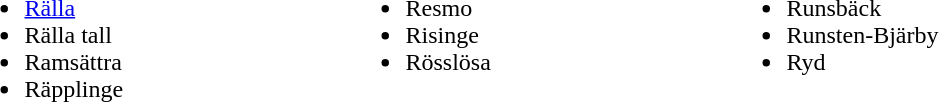<table class="" style="margin-bottom: 10px;">
<tr>
<td valign="top" width="250"><br><ul><li><a href='#'>Rälla</a></li><li>Rälla tall</li><li>Ramsättra</li><li>Räpplinge</li></ul></td>
<td valign="top" width="250"><br><ul><li>Resmo</li><li>Risinge</li><li>Rösslösa</li></ul></td>
<td valign="top" width="250"><br><ul><li>Runsbäck</li><li>Runsten-Bjärby</li><li>Ryd</li></ul></td>
</tr>
</table>
